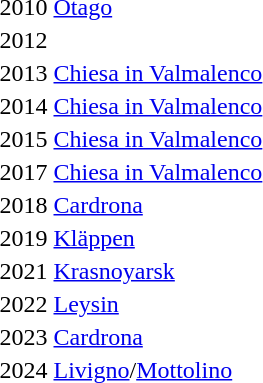<table>
<tr>
<td>2010</td>
<td><a href='#'>Otago</a></td>
<td></td>
<td></td>
<td></td>
</tr>
<tr>
<td>2012</td>
<td></td>
<td></td>
<td></td>
<td></td>
</tr>
<tr>
<td>2013</td>
<td><a href='#'>Chiesa in Valmalenco</a></td>
<td></td>
<td></td>
<td></td>
</tr>
<tr>
<td>2014</td>
<td><a href='#'>Chiesa in Valmalenco</a></td>
<td></td>
<td></td>
<td></td>
</tr>
<tr>
<td>2015</td>
<td><a href='#'>Chiesa in Valmalenco</a></td>
<td></td>
<td></td>
<td></td>
</tr>
<tr>
<td>2017</td>
<td><a href='#'>Chiesa in Valmalenco</a></td>
<td></td>
<td></td>
<td></td>
</tr>
<tr>
<td>2018</td>
<td><a href='#'>Cardrona</a></td>
<td></td>
<td></td>
<td></td>
</tr>
<tr>
<td>2019</td>
<td><a href='#'>Kläppen</a></td>
<td></td>
<td></td>
<td></td>
</tr>
<tr>
<td>2021</td>
<td><a href='#'>Krasnoyarsk</a></td>
<td></td>
<td></td>
<td></td>
</tr>
<tr>
<td>2022</td>
<td><a href='#'>Leysin</a></td>
<td></td>
<td></td>
<td></td>
</tr>
<tr>
<td>2023</td>
<td><a href='#'>Cardrona</a></td>
<td></td>
<td></td>
<td></td>
</tr>
<tr>
<td>2024</td>
<td><a href='#'>Livigno</a>/<a href='#'>Mottolino</a></td>
<td></td>
<td></td>
<td></td>
</tr>
</table>
